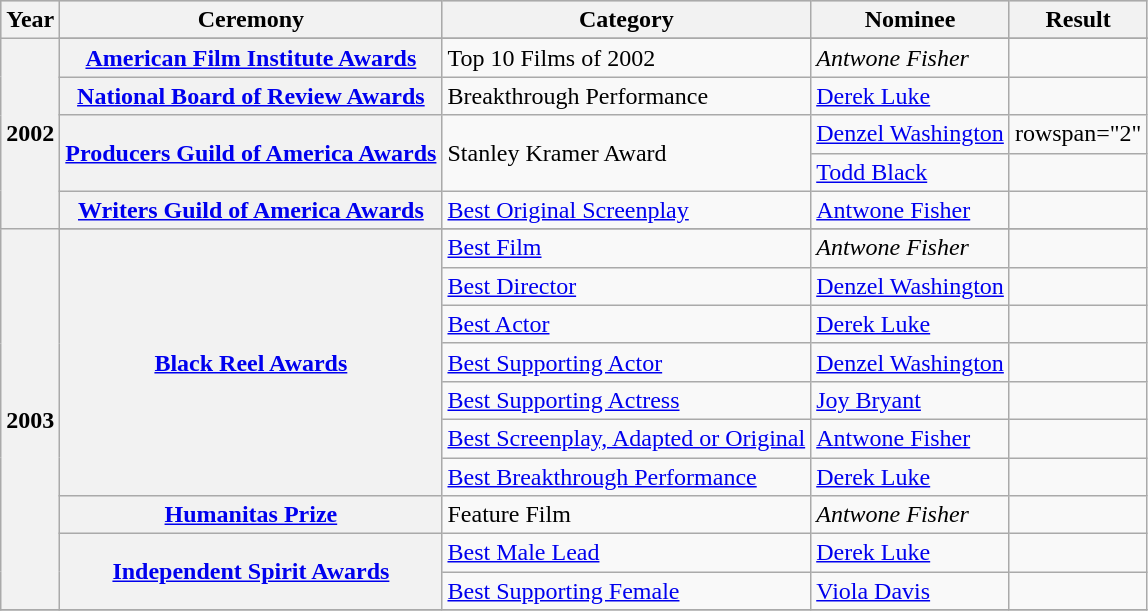<table class="wikitable plainrowheaders" style="font-size: 100%;">
<tr style="background:#ccc; text-align:center;">
<th scope="col">Year</th>
<th scope="col">Ceremony</th>
<th scope="col">Category</th>
<th scope="col">Nominee</th>
<th scope="col">Result</th>
</tr>
<tr>
<th scope="row" rowspan="6">2002</th>
</tr>
<tr>
<th scope="row"><a href='#'>American Film Institute Awards</a></th>
<td>Top 10 Films of 2002</td>
<td><em>Antwone Fisher</em></td>
<td></td>
</tr>
<tr>
<th scope="row"><a href='#'>National Board of Review Awards</a></th>
<td>Breakthrough Performance</td>
<td><a href='#'>Derek Luke</a></td>
<td></td>
</tr>
<tr>
<th scope="row" rowspan="2"><a href='#'>Producers Guild of America Awards</a></th>
<td rowspan="2">Stanley Kramer Award</td>
<td><a href='#'>Denzel Washington</a></td>
<td>rowspan="2" </td>
</tr>
<tr>
<td><a href='#'>Todd Black</a></td>
</tr>
<tr>
<th scope="row"><a href='#'>Writers Guild of America Awards</a></th>
<td><a href='#'>Best Original Screenplay</a></td>
<td><a href='#'>Antwone Fisher</a></td>
<td></td>
</tr>
<tr>
<th rowspan="11" scope="row">2003</th>
</tr>
<tr>
<th scope="row" rowspan="7"><a href='#'>Black Reel Awards</a></th>
<td><a href='#'>Best Film</a></td>
<td><em>Antwone Fisher</em></td>
<td></td>
</tr>
<tr>
<td><a href='#'>Best Director</a></td>
<td><a href='#'>Denzel Washington</a></td>
<td></td>
</tr>
<tr>
<td><a href='#'>Best Actor</a></td>
<td><a href='#'>Derek Luke</a></td>
<td></td>
</tr>
<tr>
<td><a href='#'>Best Supporting Actor</a></td>
<td><a href='#'>Denzel Washington</a></td>
<td></td>
</tr>
<tr>
<td><a href='#'>Best Supporting Actress</a></td>
<td><a href='#'>Joy Bryant</a></td>
<td></td>
</tr>
<tr>
<td><a href='#'>Best Screenplay, Adapted or Original</a></td>
<td><a href='#'>Antwone Fisher</a></td>
<td></td>
</tr>
<tr>
<td><a href='#'>Best Breakthrough Performance</a></td>
<td><a href='#'>Derek Luke</a></td>
<td></td>
</tr>
<tr>
<th scope="row"><a href='#'>Humanitas Prize</a></th>
<td>Feature Film</td>
<td><em>Antwone Fisher</em></td>
<td></td>
</tr>
<tr>
<th rowspan="2" scope="row"><a href='#'>Independent Spirit Awards</a></th>
<td><a href='#'>Best Male Lead</a></td>
<td><a href='#'>Derek Luke</a></td>
<td></td>
</tr>
<tr>
<td><a href='#'>Best Supporting Female</a></td>
<td><a href='#'>Viola Davis</a></td>
<td></td>
</tr>
<tr>
</tr>
</table>
